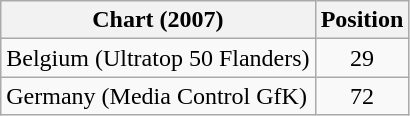<table class="wikitable sortable">
<tr>
<th>Chart (2007)</th>
<th>Position</th>
</tr>
<tr>
<td>Belgium (Ultratop 50 Flanders)</td>
<td style="text-align:center;">29</td>
</tr>
<tr>
<td>Germany (Media Control GfK)</td>
<td style="text-align:center;">72</td>
</tr>
</table>
